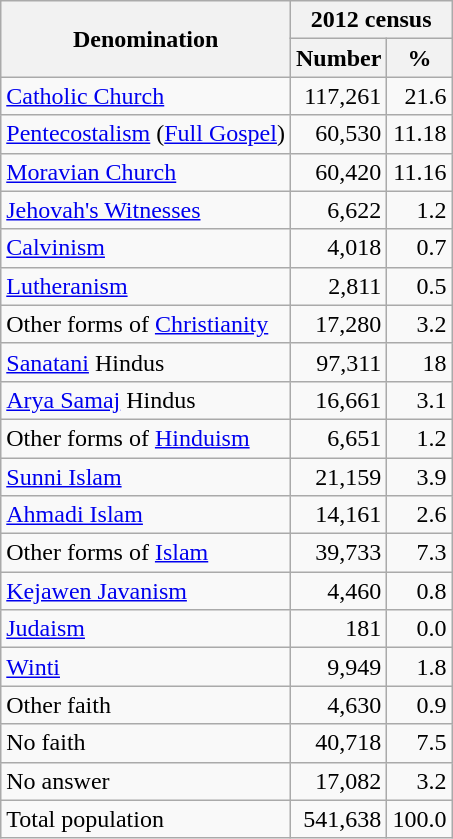<table class="wikitable">
<tr>
<th rowspan="2">Denomination</th>
<th colspan="2">2012 census</th>
</tr>
<tr>
<th>Number</th>
<th>%</th>
</tr>
<tr>
<td><a href='#'>Catholic Church</a></td>
<td align=right>117,261</td>
<td align=right>21.6</td>
</tr>
<tr>
<td><a href='#'>Pentecostalism</a> (<a href='#'>Full Gospel</a>)</td>
<td align=right>60,530</td>
<td align=right>11.18</td>
</tr>
<tr>
<td><a href='#'>Moravian Church</a></td>
<td align=right>60,420</td>
<td align=right>11.16</td>
</tr>
<tr>
<td><a href='#'>Jehovah's Witnesses</a></td>
<td align=right>6,622</td>
<td align=right>1.2</td>
</tr>
<tr>
<td><a href='#'>Calvinism</a></td>
<td align=right>4,018</td>
<td align=right>0.7</td>
</tr>
<tr>
<td><a href='#'>Lutheranism</a></td>
<td align=right>2,811</td>
<td align=right>0.5</td>
</tr>
<tr>
<td>Other forms of <a href='#'>Christianity</a></td>
<td align=right>17,280</td>
<td align=right>3.2</td>
</tr>
<tr>
<td><a href='#'>Sanatani</a> Hindus</td>
<td align=right>97,311</td>
<td align=right>18</td>
</tr>
<tr>
<td><a href='#'>Arya Samaj</a> Hindus</td>
<td align=right>16,661</td>
<td align=right>3.1</td>
</tr>
<tr>
<td>Other forms of <a href='#'>Hinduism</a></td>
<td align=right>6,651</td>
<td align=right>1.2</td>
</tr>
<tr>
<td><a href='#'>Sunni Islam</a></td>
<td align=right>21,159</td>
<td align=right>3.9</td>
</tr>
<tr>
<td><a href='#'>Ahmadi Islam</a></td>
<td align=right>14,161</td>
<td align=right>2.6</td>
</tr>
<tr>
<td>Other forms of <a href='#'>Islam</a></td>
<td align=right>39,733</td>
<td align=right>7.3</td>
</tr>
<tr>
<td><a href='#'>Kejawen Javanism</a></td>
<td align=right>4,460</td>
<td align=right>0.8</td>
</tr>
<tr>
<td><a href='#'>Judaism</a></td>
<td align=right>181</td>
<td align=right>0.0</td>
</tr>
<tr>
<td><a href='#'>Winti</a></td>
<td align=right>9,949</td>
<td align=right>1.8</td>
</tr>
<tr>
<td>Other faith</td>
<td align=right>4,630</td>
<td align=right>0.9</td>
</tr>
<tr>
<td>No faith</td>
<td align=right>40,718</td>
<td align=right>7.5</td>
</tr>
<tr>
<td>No answer</td>
<td align=right>17,082</td>
<td align=right>3.2</td>
</tr>
<tr>
<td>Total population</td>
<td align=right>541,638</td>
<td align=right>100.0</td>
</tr>
</table>
